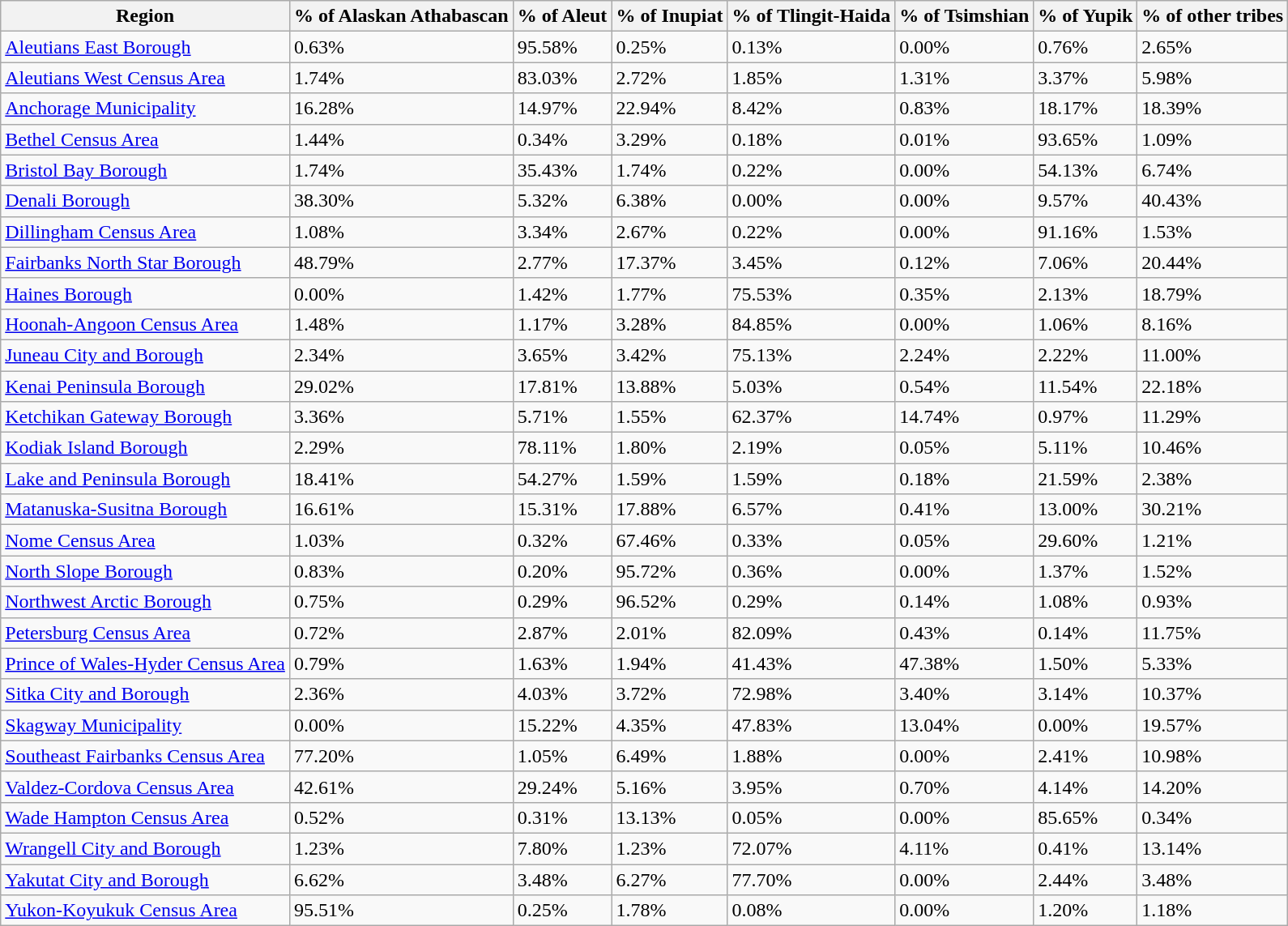<table class="wikitable sortable">
<tr>
<th>Region</th>
<th>% of Alaskan Athabascan</th>
<th>% of Aleut</th>
<th>% of Inupiat</th>
<th>% of Tlingit-Haida</th>
<th>% of Tsimshian</th>
<th>% of Yupik</th>
<th>% of other tribes</th>
</tr>
<tr>
<td><a href='#'>Aleutians East Borough</a></td>
<td>0.63%</td>
<td>95.58%</td>
<td>0.25%</td>
<td>0.13%</td>
<td>0.00%</td>
<td>0.76%</td>
<td>2.65%</td>
</tr>
<tr>
<td><a href='#'>Aleutians West Census Area</a></td>
<td>1.74%</td>
<td>83.03%</td>
<td>2.72%</td>
<td>1.85%</td>
<td>1.31%</td>
<td>3.37%</td>
<td>5.98%</td>
</tr>
<tr>
<td><a href='#'>Anchorage Municipality</a></td>
<td>16.28%</td>
<td>14.97%</td>
<td>22.94%</td>
<td>8.42%</td>
<td>0.83%</td>
<td>18.17%</td>
<td>18.39%</td>
</tr>
<tr>
<td><a href='#'>Bethel Census Area</a></td>
<td>1.44%</td>
<td>0.34%</td>
<td>3.29%</td>
<td>0.18%</td>
<td>0.01%</td>
<td>93.65%</td>
<td>1.09%</td>
</tr>
<tr>
<td><a href='#'>Bristol Bay Borough</a></td>
<td>1.74%</td>
<td>35.43%</td>
<td>1.74%</td>
<td>0.22%</td>
<td>0.00%</td>
<td>54.13%</td>
<td>6.74%</td>
</tr>
<tr>
<td><a href='#'>Denali Borough</a></td>
<td>38.30%</td>
<td>5.32%</td>
<td>6.38%</td>
<td>0.00%</td>
<td>0.00%</td>
<td>9.57%</td>
<td>40.43%</td>
</tr>
<tr>
<td><a href='#'>Dillingham Census Area</a></td>
<td>1.08%</td>
<td>3.34%</td>
<td>2.67%</td>
<td>0.22%</td>
<td>0.00%</td>
<td>91.16%</td>
<td>1.53%</td>
</tr>
<tr>
<td><a href='#'>Fairbanks North Star Borough</a></td>
<td>48.79%</td>
<td>2.77%</td>
<td>17.37%</td>
<td>3.45%</td>
<td>0.12%</td>
<td>7.06%</td>
<td>20.44%</td>
</tr>
<tr>
<td><a href='#'>Haines Borough</a></td>
<td>0.00%</td>
<td>1.42%</td>
<td>1.77%</td>
<td>75.53%</td>
<td>0.35%</td>
<td>2.13%</td>
<td>18.79%</td>
</tr>
<tr>
<td><a href='#'>Hoonah-Angoon Census Area</a></td>
<td>1.48%</td>
<td>1.17%</td>
<td>3.28%</td>
<td>84.85%</td>
<td>0.00%</td>
<td>1.06%</td>
<td>8.16%</td>
</tr>
<tr>
<td><a href='#'>Juneau City and Borough</a></td>
<td>2.34%</td>
<td>3.65%</td>
<td>3.42%</td>
<td>75.13%</td>
<td>2.24%</td>
<td>2.22%</td>
<td>11.00%</td>
</tr>
<tr>
<td><a href='#'>Kenai Peninsula Borough</a></td>
<td>29.02%</td>
<td>17.81%</td>
<td>13.88%</td>
<td>5.03%</td>
<td>0.54%</td>
<td>11.54%</td>
<td>22.18%</td>
</tr>
<tr>
<td><a href='#'>Ketchikan Gateway Borough</a></td>
<td>3.36%</td>
<td>5.71%</td>
<td>1.55%</td>
<td>62.37%</td>
<td>14.74%</td>
<td>0.97%</td>
<td>11.29%</td>
</tr>
<tr>
<td><a href='#'>Kodiak Island Borough</a></td>
<td>2.29%</td>
<td>78.11%</td>
<td>1.80%</td>
<td>2.19%</td>
<td>0.05%</td>
<td>5.11%</td>
<td>10.46%</td>
</tr>
<tr>
<td><a href='#'>Lake and Peninsula Borough</a></td>
<td>18.41%</td>
<td>54.27%</td>
<td>1.59%</td>
<td>1.59%</td>
<td>0.18%</td>
<td>21.59%</td>
<td>2.38%</td>
</tr>
<tr>
<td><a href='#'>Matanuska-Susitna Borough</a></td>
<td>16.61%</td>
<td>15.31%</td>
<td>17.88%</td>
<td>6.57%</td>
<td>0.41%</td>
<td>13.00%</td>
<td>30.21%</td>
</tr>
<tr>
<td><a href='#'>Nome Census Area</a></td>
<td>1.03%</td>
<td>0.32%</td>
<td>67.46%</td>
<td>0.33%</td>
<td>0.05%</td>
<td>29.60%</td>
<td>1.21%</td>
</tr>
<tr>
<td><a href='#'>North Slope Borough</a></td>
<td>0.83%</td>
<td>0.20%</td>
<td>95.72%</td>
<td>0.36%</td>
<td>0.00%</td>
<td>1.37%</td>
<td>1.52%</td>
</tr>
<tr>
<td><a href='#'>Northwest Arctic Borough</a></td>
<td>0.75%</td>
<td>0.29%</td>
<td>96.52%</td>
<td>0.29%</td>
<td>0.14%</td>
<td>1.08%</td>
<td>0.93%</td>
</tr>
<tr>
<td><a href='#'>Petersburg Census Area</a></td>
<td>0.72%</td>
<td>2.87%</td>
<td>2.01%</td>
<td>82.09%</td>
<td>0.43%</td>
<td>0.14%</td>
<td>11.75%</td>
</tr>
<tr>
<td><a href='#'>Prince of Wales-Hyder Census Area</a></td>
<td>0.79%</td>
<td>1.63%</td>
<td>1.94%</td>
<td>41.43%</td>
<td>47.38%</td>
<td>1.50%</td>
<td>5.33%</td>
</tr>
<tr>
<td><a href='#'>Sitka City and Borough</a></td>
<td>2.36%</td>
<td>4.03%</td>
<td>3.72%</td>
<td>72.98%</td>
<td>3.40%</td>
<td>3.14%</td>
<td>10.37%</td>
</tr>
<tr>
<td><a href='#'>Skagway Municipality</a></td>
<td>0.00%</td>
<td>15.22%</td>
<td>4.35%</td>
<td>47.83%</td>
<td>13.04%</td>
<td>0.00%</td>
<td>19.57%</td>
</tr>
<tr>
<td><a href='#'>Southeast Fairbanks Census Area</a></td>
<td>77.20%</td>
<td>1.05%</td>
<td>6.49%</td>
<td>1.88%</td>
<td>0.00%</td>
<td>2.41%</td>
<td>10.98%</td>
</tr>
<tr>
<td><a href='#'>Valdez-Cordova Census Area</a></td>
<td>42.61%</td>
<td>29.24%</td>
<td>5.16%</td>
<td>3.95%</td>
<td>0.70%</td>
<td>4.14%</td>
<td>14.20%</td>
</tr>
<tr>
<td><a href='#'>Wade Hampton Census Area</a></td>
<td>0.52%</td>
<td>0.31%</td>
<td>13.13%</td>
<td>0.05%</td>
<td>0.00%</td>
<td>85.65%</td>
<td>0.34%</td>
</tr>
<tr>
<td><a href='#'>Wrangell City and Borough</a></td>
<td>1.23%</td>
<td>7.80%</td>
<td>1.23%</td>
<td>72.07%</td>
<td>4.11%</td>
<td>0.41%</td>
<td>13.14%</td>
</tr>
<tr>
<td><a href='#'>Yakutat City and Borough</a></td>
<td>6.62%</td>
<td>3.48%</td>
<td>6.27%</td>
<td>77.70%</td>
<td>0.00%</td>
<td>2.44%</td>
<td>3.48%</td>
</tr>
<tr>
<td><a href='#'>Yukon-Koyukuk Census Area</a></td>
<td>95.51%</td>
<td>0.25%</td>
<td>1.78%</td>
<td>0.08%</td>
<td>0.00%</td>
<td>1.20%</td>
<td>1.18%</td>
</tr>
</table>
